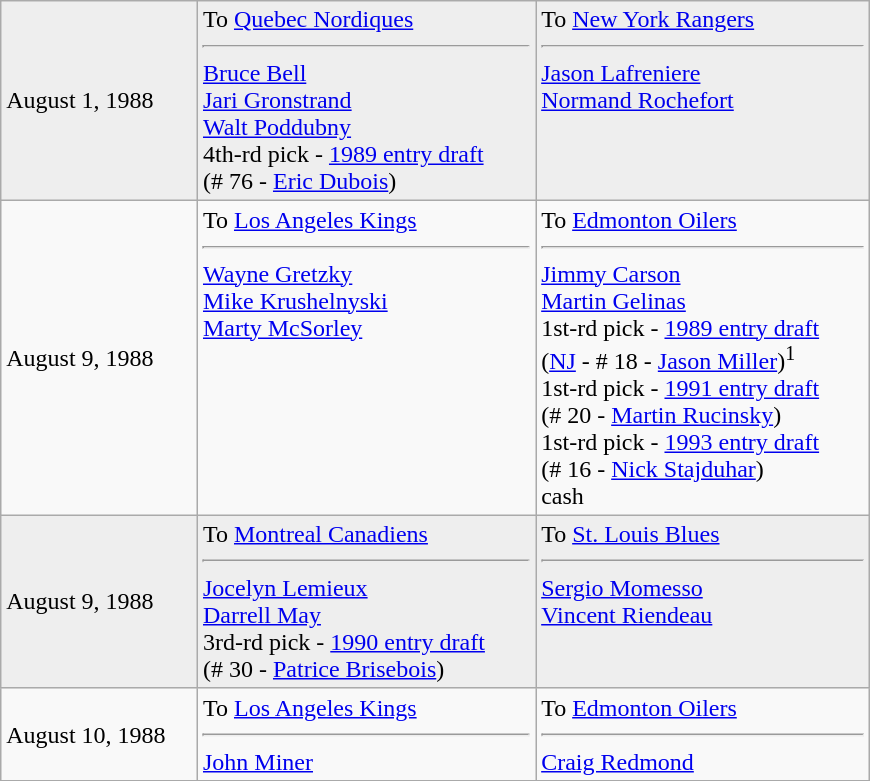<table class="wikitable" style="border:1px solid #999; width:580px;">
<tr style="background:#eee;">
<td>August 1, 1988</td>
<td valign="top">To <a href='#'>Quebec Nordiques</a><hr><a href='#'>Bruce Bell</a><br><a href='#'>Jari Gronstrand</a><br><a href='#'>Walt Poddubny</a><br>4th-rd pick - <a href='#'>1989 entry draft</a><br>(# 76 - <a href='#'>Eric Dubois</a>)</td>
<td valign="top">To <a href='#'>New York Rangers</a><hr><a href='#'>Jason Lafreniere</a><br><a href='#'>Normand Rochefort</a></td>
</tr>
<tr>
<td>August 9, 1988</td>
<td valign="top">To <a href='#'>Los Angeles Kings</a><hr><a href='#'>Wayne Gretzky</a><br><a href='#'>Mike Krushelnyski</a><br><a href='#'>Marty McSorley</a></td>
<td valign="top">To <a href='#'>Edmonton Oilers</a><hr><a href='#'>Jimmy Carson</a><br><a href='#'>Martin Gelinas</a><br>1st-rd pick - <a href='#'>1989 entry draft</a><br>(<a href='#'>NJ</a> - # 18 - <a href='#'>Jason Miller</a>)<sup>1</sup><br>1st-rd pick - <a href='#'>1991 entry draft</a><br>(# 20 - <a href='#'>Martin Rucinsky</a>)<br>1st-rd pick - <a href='#'>1993 entry draft</a><br>(# 16 - <a href='#'>Nick Stajduhar</a>)<br>cash</td>
</tr>
<tr style="background:#eee;">
<td>August 9, 1988</td>
<td valign="top">To <a href='#'>Montreal Canadiens</a><hr><a href='#'>Jocelyn Lemieux</a><br><a href='#'>Darrell May</a><br>3rd-rd pick - <a href='#'>1990 entry draft</a><br>(# 30 - <a href='#'>Patrice Brisebois</a>)</td>
<td valign="top">To <a href='#'>St. Louis Blues</a><hr><a href='#'>Sergio Momesso</a><br><a href='#'>Vincent Riendeau</a></td>
</tr>
<tr>
<td>August 10, 1988</td>
<td valign="top">To <a href='#'>Los Angeles Kings</a><hr><a href='#'>John Miner</a></td>
<td valign="top">To <a href='#'>Edmonton Oilers</a><hr><a href='#'>Craig Redmond</a></td>
</tr>
</table>
